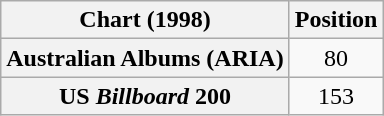<table class="wikitable sortable plainrowheaders" style="text-align:center">
<tr>
<th scope="col">Chart (1998)</th>
<th scope="col">Position</th>
</tr>
<tr>
<th scope="row">Australian Albums (ARIA)</th>
<td>80</td>
</tr>
<tr>
<th scope="row">US <em>Billboard</em> 200</th>
<td>153</td>
</tr>
</table>
